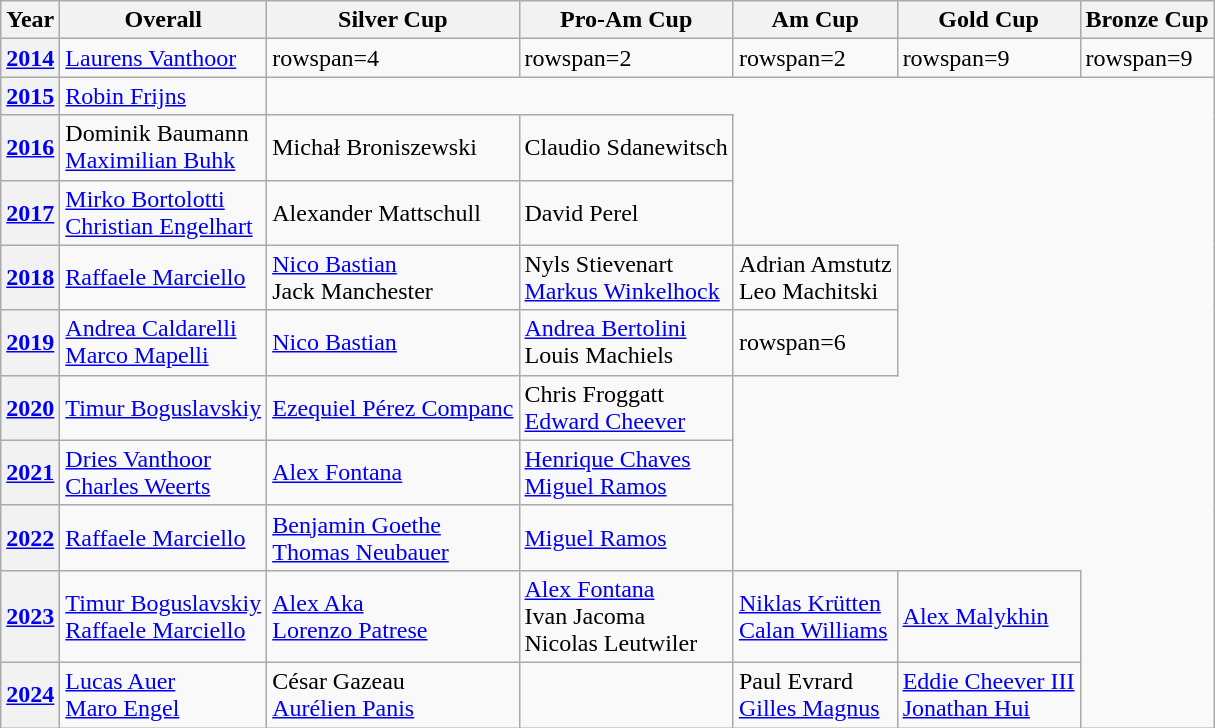<table class="wikitable">
<tr>
<th>Year</th>
<th>Overall</th>
<th>Silver Cup</th>
<th>Pro-Am Cup</th>
<th>Am Cup</th>
<th>Gold Cup</th>
<th>Bronze Cup</th>
</tr>
<tr>
<th><a href='#'>2014</a></th>
<td> <a href='#'>Laurens Vanthoor</a></td>
<td>rowspan=4 </td>
<td>rowspan=2 </td>
<td>rowspan=2 </td>
<td>rowspan=9 </td>
<td>rowspan=9 </td>
</tr>
<tr>
<th><a href='#'>2015</a></th>
<td> <a href='#'>Robin Frijns</a></td>
</tr>
<tr>
<th><a href='#'>2016</a></th>
<td> Dominik Baumann<br> <a href='#'>Maximilian Buhk</a></td>
<td> Michał Broniszewski</td>
<td> Claudio Sdanewitsch</td>
</tr>
<tr>
<th><a href='#'>2017</a></th>
<td> <a href='#'>Mirko Bortolotti</a><br> <a href='#'>Christian Engelhart</a></td>
<td> Alexander Mattschull</td>
<td> David Perel</td>
</tr>
<tr>
<th><a href='#'>2018</a></th>
<td> <a href='#'>Raffaele Marciello</a></td>
<td> <a href='#'>Nico Bastian</a><br> Jack Manchester</td>
<td> Nyls Stievenart<br> <a href='#'>Markus Winkelhock</a></td>
<td> Adrian Amstutz<br> Leo Machitski</td>
</tr>
<tr>
<th><a href='#'>2019</a></th>
<td> <a href='#'>Andrea Caldarelli</a><br> <a href='#'>Marco Mapelli</a></td>
<td> <a href='#'>Nico Bastian</a></td>
<td> <a href='#'>Andrea Bertolini</a><br> Louis Machiels</td>
<td>rowspan=6 </td>
</tr>
<tr>
<th><a href='#'>2020</a></th>
<td> <a href='#'>Timur Boguslavskiy</a></td>
<td> <a href='#'>Ezequiel Pérez Companc</a></td>
<td> Chris Froggatt<br> <a href='#'>Edward Cheever</a></td>
</tr>
<tr>
<th><a href='#'>2021</a></th>
<td> <a href='#'>Dries Vanthoor</a><br> <a href='#'>Charles Weerts</a></td>
<td> <a href='#'>Alex Fontana</a></td>
<td> <a href='#'>Henrique Chaves</a><br> <a href='#'>Miguel Ramos</a></td>
</tr>
<tr>
<th><a href='#'>2022</a></th>
<td> <a href='#'>Raffaele Marciello</a></td>
<td> <a href='#'>Benjamin Goethe</a><br> <a href='#'>Thomas Neubauer</a></td>
<td> <a href='#'>Miguel Ramos</a></td>
</tr>
<tr>
<th><a href='#'>2023</a></th>
<td> <a href='#'>Timur Boguslavskiy</a><br> <a href='#'>Raffaele Marciello</a></td>
<td> <a href='#'>Alex Aka</a><br> <a href='#'>Lorenzo Patrese</a></td>
<td> <a href='#'>Alex Fontana</a><br> Ivan Jacoma<br> Nicolas Leutwiler</td>
<td> <a href='#'>Niklas Krütten</a><br> <a href='#'>Calan Williams</a></td>
<td> <a href='#'>Alex Malykhin</a></td>
</tr>
<tr>
<th><a href='#'>2024</a></th>
<td> <a href='#'>Lucas Auer</a><br> <a href='#'>Maro Engel</a></td>
<td> César Gazeau<br> <a href='#'>Aurélien Panis</a></td>
<td></td>
<td> Paul Evrard<br> <a href='#'>Gilles Magnus</a></td>
<td> <a href='#'>Eddie Cheever III</a><br> <a href='#'>Jonathan Hui</a></td>
</tr>
</table>
